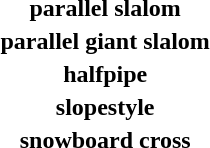<table>
<tr>
<th scope="row">parallel slalom<br></th>
<td></td>
<td></td>
<td></td>
</tr>
<tr>
<th scope="row">parallel giant slalom<br></th>
<td></td>
<td></td>
<td></td>
</tr>
<tr>
<th scope="row">halfpipe<br></th>
<td></td>
<td></td>
<td></td>
</tr>
<tr>
<th scope="row">slopestyle<br></th>
<td></td>
<td></td>
<td></td>
</tr>
<tr>
<th scope="row">snowboard cross<br></th>
<td></td>
<td></td>
<td></td>
</tr>
</table>
